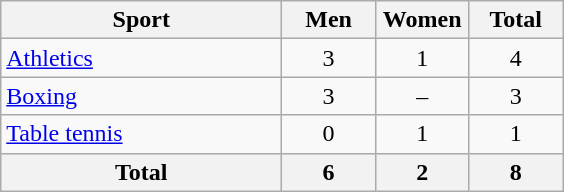<table class="wikitable sortable" style="text-align:center;">
<tr>
<th width=180>Sport</th>
<th width=55>Men</th>
<th width=55>Women</th>
<th width=55>Total</th>
</tr>
<tr>
<td align=left><a href='#'>Athletics</a></td>
<td>3</td>
<td>1</td>
<td>4</td>
</tr>
<tr>
<td align=left><a href='#'>Boxing</a></td>
<td>3</td>
<td>–</td>
<td>3</td>
</tr>
<tr>
<td align=left><a href='#'>Table tennis</a></td>
<td>0</td>
<td>1</td>
<td>1</td>
</tr>
<tr>
<th>Total</th>
<th>6</th>
<th>2</th>
<th>8</th>
</tr>
</table>
